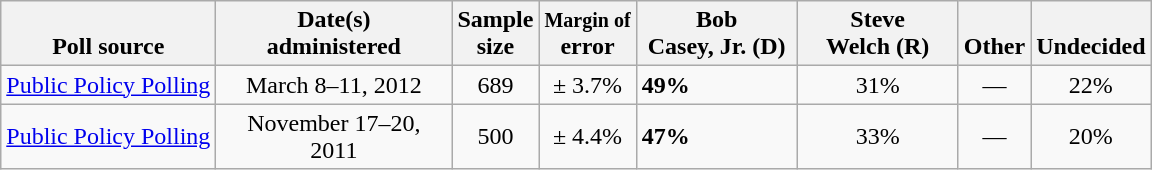<table class="wikitable">
<tr valign= bottom>
<th>Poll source</th>
<th style="width:150px;">Date(s)<br>administered</th>
<th class=small>Sample<br>size</th>
<th><small>Margin of</small><br>error</th>
<th style="width:100px;">Bob <br>Casey, Jr. (D)</th>
<th style="width:100px;">Steve<br>Welch (R)</th>
<th>Other</th>
<th>Undecided</th>
</tr>
<tr>
<td><a href='#'>Public Policy Polling</a></td>
<td align=center>March 8–11, 2012</td>
<td align=center>689</td>
<td align=center>± 3.7%</td>
<td><strong>49%</strong></td>
<td align=center>31%</td>
<td align=center>—</td>
<td align=center>22%</td>
</tr>
<tr>
<td><a href='#'>Public Policy Polling</a></td>
<td align=center>November 17–20, 2011</td>
<td align=center>500</td>
<td align=center>± 4.4%</td>
<td><strong>47%</strong></td>
<td align=center>33%</td>
<td align=center>—</td>
<td align=center>20%</td>
</tr>
</table>
